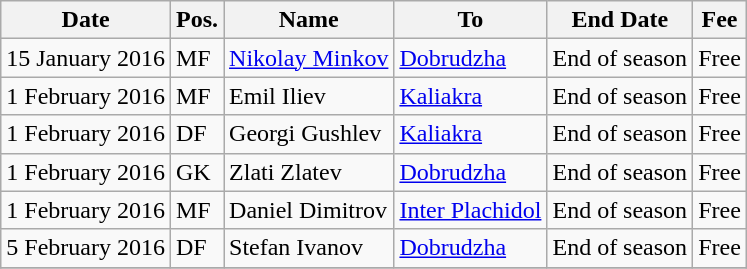<table class="wikitable">
<tr>
<th>Date</th>
<th>Pos.</th>
<th>Name</th>
<th>To</th>
<th>End Date</th>
<th>Fee</th>
</tr>
<tr>
<td>15 January 2016</td>
<td>MF</td>
<td> <a href='#'>Nikolay Minkov</a></td>
<td><a href='#'>Dobrudzha</a></td>
<td>End of season</td>
<td>Free</td>
</tr>
<tr>
<td>1 February 2016</td>
<td>MF</td>
<td> Emil Iliev</td>
<td><a href='#'>Kaliakra</a></td>
<td>End of season</td>
<td>Free</td>
</tr>
<tr>
<td>1 February 2016</td>
<td>DF</td>
<td> Georgi Gushlev</td>
<td><a href='#'>Kaliakra</a></td>
<td>End of season</td>
<td>Free</td>
</tr>
<tr>
<td>1 February 2016</td>
<td>GK</td>
<td> Zlati Zlatev</td>
<td><a href='#'>Dobrudzha</a></td>
<td>End of season</td>
<td>Free</td>
</tr>
<tr>
<td>1 February 2016</td>
<td>MF</td>
<td> Daniel Dimitrov</td>
<td><a href='#'>Inter Plachidol</a></td>
<td>End of season</td>
<td>Free</td>
</tr>
<tr>
<td>5 February 2016</td>
<td>DF</td>
<td> Stefan Ivanov</td>
<td><a href='#'>Dobrudzha</a></td>
<td>End of season</td>
<td>Free</td>
</tr>
<tr>
</tr>
</table>
